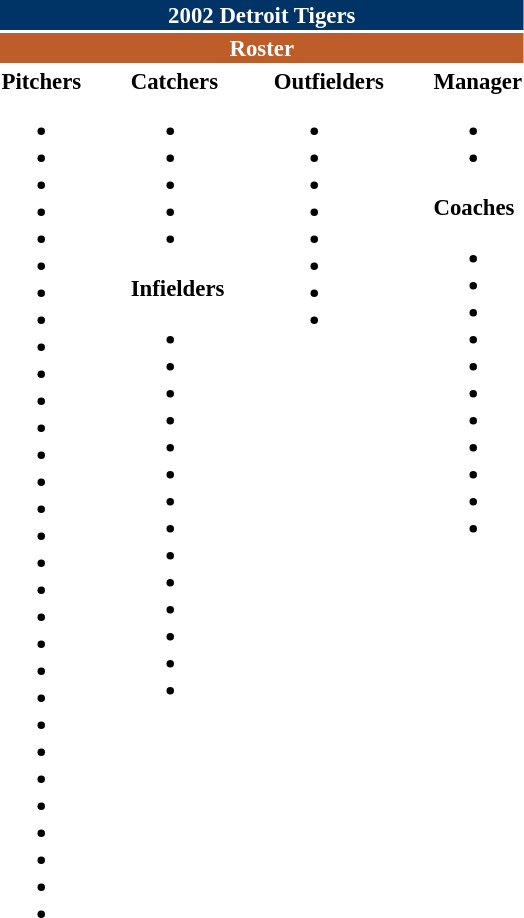<table class="toccolours" style="font-size: 95%;">
<tr>
<th colspan="10" style="background-color: #003366; color: white; text-align: center;">2002 Detroit Tigers</th>
</tr>
<tr>
<td colspan="10" style="background-color: #bd5d29; color: white; text-align: center;"><strong>Roster</strong></td>
</tr>
<tr>
<td valign="top"><strong>Pitchers</strong><br><ul><li></li><li></li><li></li><li></li><li></li><li></li><li></li><li></li><li></li><li></li><li></li><li></li><li></li><li></li><li></li><li></li><li></li><li></li><li></li><li></li><li></li><li></li><li></li><li></li><li></li><li></li><li></li><li></li><li></li><li></li></ul></td>
<td width="25px"></td>
<td valign="top"><strong>Catchers</strong><br><ul><li></li><li></li><li></li><li></li><li></li></ul><strong>Infielders</strong><ul><li></li><li></li><li></li><li></li><li></li><li></li><li></li><li></li><li></li><li></li><li></li><li></li><li></li><li></li></ul></td>
<td width="25px"></td>
<td valign="top"><strong>Outfielders</strong><br><ul><li></li><li></li><li></li><li></li><li></li><li></li><li></li><li></li></ul></td>
<td width="25px"></td>
<td valign="top"><strong>Manager</strong><br><ul><li></li><li></li></ul><strong>Coaches</strong><ul><li></li><li></li><li></li><li></li><li></li><li></li><li></li><li></li><li></li><li></li><li></li></ul></td>
</tr>
<tr>
</tr>
</table>
